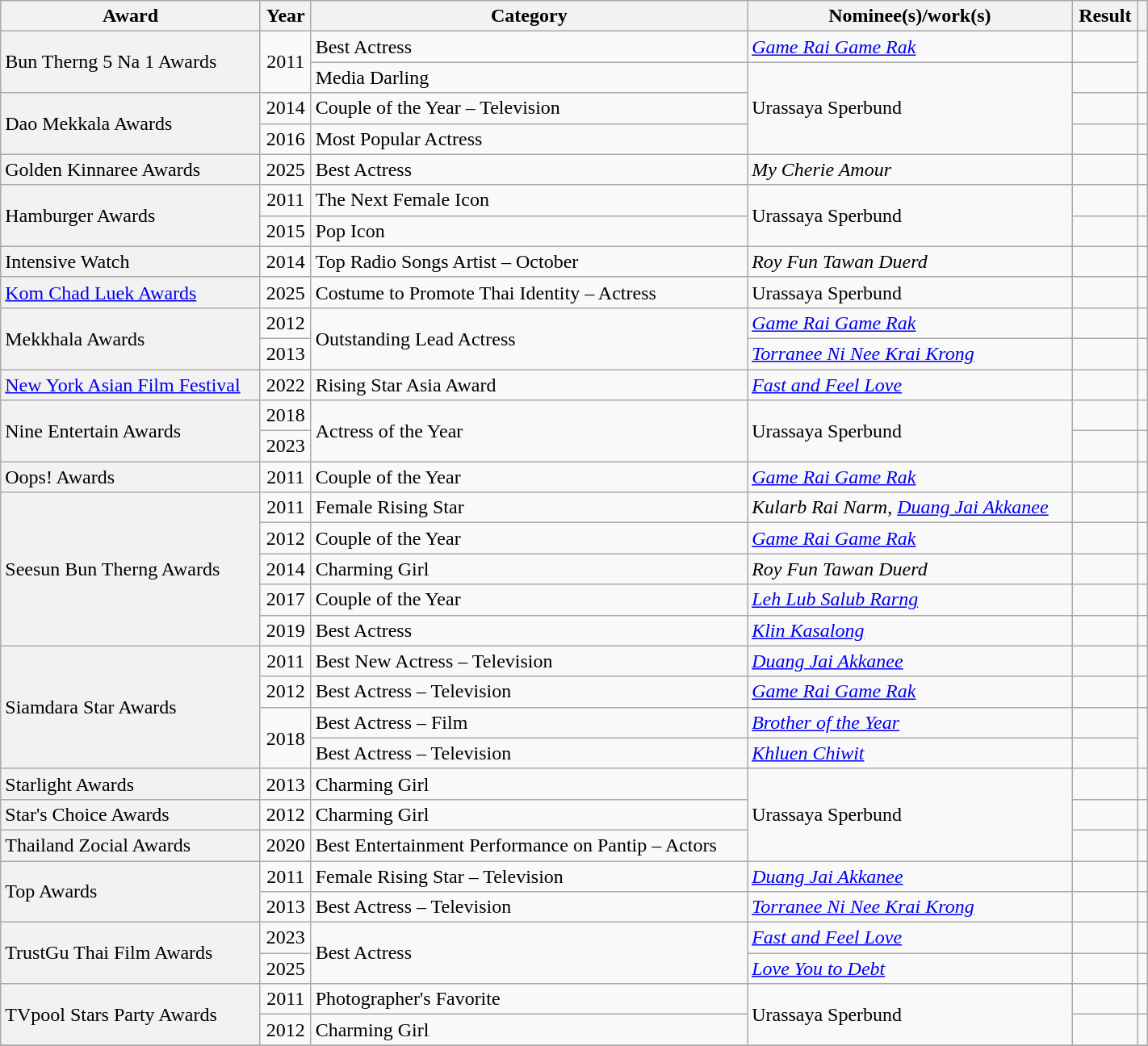<table class="wikitable sortable plainrowheaders" style="width: 75%;">
<tr>
<th scope="col">Award</th>
<th scope="col">Year</th>
<th scope="col">Category</th>
<th scope="col">Nominee(s)/work(s)</th>
<th scope="col">Result</th>
<th scope="col" class="unsortable"></th>
</tr>
<tr>
<th rowspan="2" scope="row"; style="font-weight:normal; text-align:left;"\>Bun Therng 5 Na 1 Awards</th>
<td rowspan="2" style="text-align:center;">2011</td>
<td>Best Actress</td>
<td><em><a href='#'>Game Rai Game Rak</a></em></td>
<td></td>
<td rowspan="2" style="text-align:center;"></td>
</tr>
<tr>
<td>Media Darling</td>
<td rowspan="3">Urassaya Sperbund</td>
<td></td>
</tr>
<tr>
<th rowspan="2" scope="row"; style="font-weight:normal; text-align:left;"\>Dao Mekkala Awards</th>
<td style="text-align:center;">2014</td>
<td>Couple of the Year – Television</td>
<td></td>
<td style="text-align:center"></td>
</tr>
<tr>
<td style="text-align:center;">2016</td>
<td>Most Popular Actress</td>
<td></td>
<td style="text-align:center"></td>
</tr>
<tr>
<th scope="row"; style="font-weight:normal; text-align:left;"\>Golden Kinnaree Awards</th>
<td style="text-align:center;">2025</td>
<td>Best Actress</td>
<td><em>My Cherie Amour	</em></td>
<td></td>
<td style="text-align:center;"></td>
</tr>
<tr>
<th rowspan="2" scope="row"; style="font-weight:normal; text-align:left;"\>Hamburger Awards</th>
<td style="text-align:center;">2011</td>
<td>The Next Female Icon</td>
<td rowspan="2">Urassaya Sperbund</td>
<td></td>
<td style="text-align:center;"></td>
</tr>
<tr>
<td style="text-align:center;">2015</td>
<td>Pop Icon</td>
<td></td>
<td style="text-align:center"></td>
</tr>
<tr>
<th scope="row"; style="font-weight:normal; text-align:left;"\>Intensive Watch</th>
<td style="text-align:center;">2014</td>
<td>Top Radio Songs Artist – October</td>
<td><em>Roy Fun Tawan Duerd</em></td>
<td></td>
<td style="text-align:center;"></td>
</tr>
<tr>
<th scope="row"; style="font-weight:normal; text-align:left;"\><a href='#'>Kom Chad Luek Awards</a></th>
<td style="text-align:center;">2025</td>
<td>Costume to Promote Thai Identity – Actress</td>
<td>Urassaya Sperbund</td>
<td></td>
<td style="text-align:center"></td>
</tr>
<tr>
<th rowspan="2" scope="row"; style="font-weight:normal; text-align:left;"\>Mekkhala Awards</th>
<td style="text-align:center;">2012</td>
<td rowspan="2">Outstanding Lead Actress</td>
<td><em><a href='#'>Game Rai Game Rak</a></em></td>
<td></td>
<td style="text-align:center"></td>
</tr>
<tr>
<td style="text-align:center;">2013</td>
<td><em><a href='#'>Torranee Ni Nee Krai Krong</a></em></td>
<td></td>
<td style="text-align:center"></td>
</tr>
<tr>
<th scope="row"; style="font-weight:normal; text-align:left;"\><a href='#'>New York Asian Film Festival</a></th>
<td style="text-align:center;">2022</td>
<td>Rising Star Asia Award</td>
<td><em><a href='#'>Fast and Feel Love</a></em></td>
<td></td>
<td style="text-align:center;"></td>
</tr>
<tr>
<th rowspan="2" scope="row"; style="font-weight:normal; text-align:left;"\>Nine Entertain Awards</th>
<td style="text-align:center;">2018</td>
<td rowspan="2">Actress of the Year</td>
<td rowspan="2">Urassaya Sperbund</td>
<td></td>
<td style="text-align:center;"></td>
</tr>
<tr>
<td style="text-align:center;">2023</td>
<td></td>
<td style="text-align:center;"></td>
</tr>
<tr>
<th scope="row"; style="font-weight:normal; text-align:left;"\>Oops! Awards</th>
<td style="text-align:center;">2011</td>
<td>Couple of the Year</td>
<td><em><a href='#'>Game Rai Game Rak</a></em></td>
<td></td>
<td style="text-align:center"></td>
</tr>
<tr>
<th rowspan="5" scope="row"; style="font-weight:normal; text-align:left;"\>Seesun Bun Therng Awards</th>
<td style="text-align:center;">2011</td>
<td>Female Rising Star</td>
<td><em>Kularb Rai Narm</em>, <em><a href='#'>Duang Jai Akkanee</a></em></td>
<td></td>
<td style="text-align:center"></td>
</tr>
<tr>
<td style="text-align:center;">2012</td>
<td>Couple of the Year</td>
<td><em><a href='#'>Game Rai Game Rak</a></em></td>
<td></td>
<td style="text-align:center"></td>
</tr>
<tr>
<td style="text-align:center;">2014</td>
<td>Charming Girl</td>
<td><em>Roy Fun Tawan Duerd</em></td>
<td></td>
<td style="text-align:center"></td>
</tr>
<tr>
<td style="text-align:center;">2017</td>
<td>Couple of the Year</td>
<td><em><a href='#'>Leh Lub Salub Rarng</a></em></td>
<td></td>
<td style="text-align:center"></td>
</tr>
<tr>
<td style="text-align:center;">2019</td>
<td>Best Actress</td>
<td><em><a href='#'>Klin Kasalong</a></em></td>
<td></td>
<td style="text-align:center"></td>
</tr>
<tr>
<th rowspan="4" scope="row"; style="font-weight:normal; text-align:left;"\>Siamdara Star Awards</th>
<td style="text-align:center;">2011</td>
<td>Best New Actress – Television</td>
<td><em><a href='#'>Duang Jai Akkanee</a></em></td>
<td></td>
<td style="text-align:center"></td>
</tr>
<tr>
<td style="text-align:center;">2012</td>
<td>Best Actress – Television</td>
<td><em><a href='#'>Game Rai Game Rak</a></em></td>
<td></td>
<td style="text-align:center"></td>
</tr>
<tr>
<td rowspan="2" style="text-align:center;">2018</td>
<td>Best Actress – Film</td>
<td><em><a href='#'>Brother of the Year</a></em></td>
<td></td>
<td rowspan="2" style="text-align:center"></td>
</tr>
<tr>
<td>Best Actress – Television</td>
<td><em><a href='#'>Khluen Chiwit</a></em></td>
<td></td>
</tr>
<tr>
<th scope="row"; style="font-weight:normal; text-align:left;"\>Starlight Awards</th>
<td style="text-align:center;">2013</td>
<td>Charming Girl</td>
<td rowspan="3">Urassaya Sperbund</td>
<td></td>
<td style="text-align:center"></td>
</tr>
<tr>
<th scope="row"; style="font-weight:normal; text-align:left;"\>Star's Choice Awards</th>
<td style="text-align:center;">2012</td>
<td>Charming Girl</td>
<td></td>
<td style="text-align:center"></td>
</tr>
<tr>
<th scope="row"; style="font-weight:normal; text-align:left;"\>Thailand Zocial Awards</th>
<td style="text-align:center;">2020</td>
<td>Best Entertainment Performance on Pantip – Actors</td>
<td></td>
<td style="text-align:center"></td>
</tr>
<tr>
<th rowspan="2" scope="row"; style="font-weight:normal; text-align:left;"\>Top Awards</th>
<td style="text-align:center;">2011</td>
<td>Female Rising Star – Television</td>
<td><em><a href='#'>Duang Jai Akkanee</a></em></td>
<td></td>
<td style="text-align:center"></td>
</tr>
<tr>
<td style="text-align:center;">2013</td>
<td>Best Actress – Television</td>
<td><em><a href='#'>Torranee Ni Nee Krai Krong</a></em></td>
<td></td>
<td style="text-align:center"></td>
</tr>
<tr>
<th rowspan="2" scope="row"; style="font-weight:normal; text-align:left;"\>TrustGu Thai Film Awards</th>
<td style="text-align:center;">2023</td>
<td rowspan="2">Best Actress</td>
<td><em><a href='#'>Fast and Feel Love</a></em></td>
<td></td>
<td style="text-align:center"></td>
</tr>
<tr>
<td style="text-align:center;">2025</td>
<td><em><a href='#'>Love You to Debt</a></em></td>
<td></td>
<td style="text-align:center"></td>
</tr>
<tr>
<th rowspan="2" scope="row"; style="font-weight:normal; text-align:left;"\>TVpool Stars Party Awards</th>
<td style="text-align:center;">2011</td>
<td>Photographer's Favorite</td>
<td rowspan="2">Urassaya Sperbund</td>
<td></td>
<td style="text-align:center"></td>
</tr>
<tr>
<td style="text-align:center;">2012</td>
<td>Charming Girl</td>
<td></td>
<td style="text-align:center"></td>
</tr>
<tr>
</tr>
</table>
